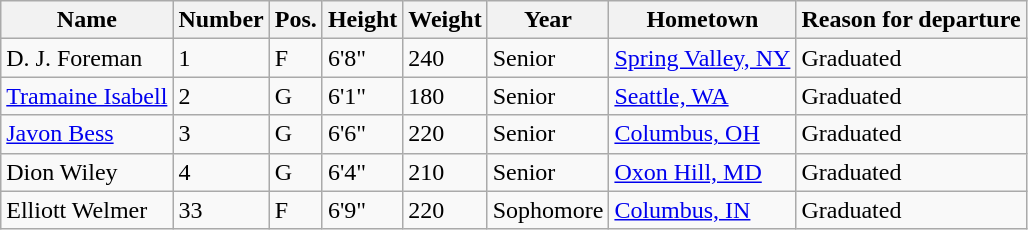<table class="wikitable sortable" border="1">
<tr>
<th>Name</th>
<th>Number</th>
<th>Pos.</th>
<th>Height</th>
<th>Weight</th>
<th>Year</th>
<th>Hometown</th>
<th class="unsortable">Reason for departure</th>
</tr>
<tr>
<td>D. J. Foreman</td>
<td>1</td>
<td>F</td>
<td>6'8"</td>
<td>240</td>
<td>Senior</td>
<td><a href='#'>Spring Valley, NY</a></td>
<td>Graduated</td>
</tr>
<tr>
<td><a href='#'>Tramaine Isabell</a></td>
<td>2</td>
<td>G</td>
<td>6'1"</td>
<td>180</td>
<td>Senior</td>
<td><a href='#'>Seattle, WA</a></td>
<td>Graduated</td>
</tr>
<tr>
<td><a href='#'>Javon Bess</a></td>
<td>3</td>
<td>G</td>
<td>6'6"</td>
<td>220</td>
<td>Senior</td>
<td><a href='#'>Columbus, OH</a></td>
<td>Graduated</td>
</tr>
<tr>
<td>Dion Wiley</td>
<td>4</td>
<td>G</td>
<td>6'4"</td>
<td>210</td>
<td>Senior</td>
<td><a href='#'>Oxon Hill, MD</a></td>
<td>Graduated</td>
</tr>
<tr>
<td>Elliott Welmer</td>
<td>33</td>
<td>F</td>
<td>6'9"</td>
<td>220</td>
<td>Sophomore</td>
<td><a href='#'>Columbus, IN</a></td>
<td>Graduated</td>
</tr>
</table>
